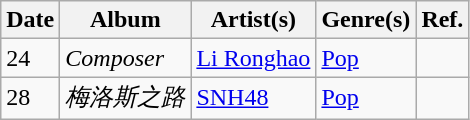<table class="wikitable">
<tr>
<th>Date</th>
<th>Album</th>
<th>Artist(s)</th>
<th>Genre(s)</th>
<th>Ref.</th>
</tr>
<tr>
<td>24</td>
<td><em>Composer</em></td>
<td><a href='#'>Li Ronghao</a></td>
<td><a href='#'>Pop</a></td>
<td></td>
</tr>
<tr>
<td>28</td>
<td><em>梅洛斯之路</em></td>
<td><a href='#'>SNH48</a></td>
<td><a href='#'>Pop</a></td>
<td></td>
</tr>
</table>
